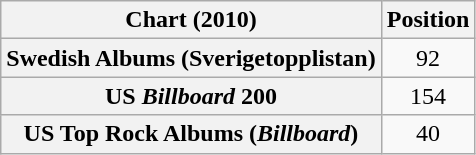<table class="wikitable sortable plainrowheaders" style="text-align:center">
<tr>
<th scope="col">Chart (2010)</th>
<th scope="col">Position</th>
</tr>
<tr>
<th scope="row">Swedish Albums (Sverigetopplistan)</th>
<td>92</td>
</tr>
<tr>
<th scope="row">US <em>Billboard</em> 200</th>
<td>154</td>
</tr>
<tr>
<th scope="row">US Top Rock Albums (<em>Billboard</em>)</th>
<td>40</td>
</tr>
</table>
